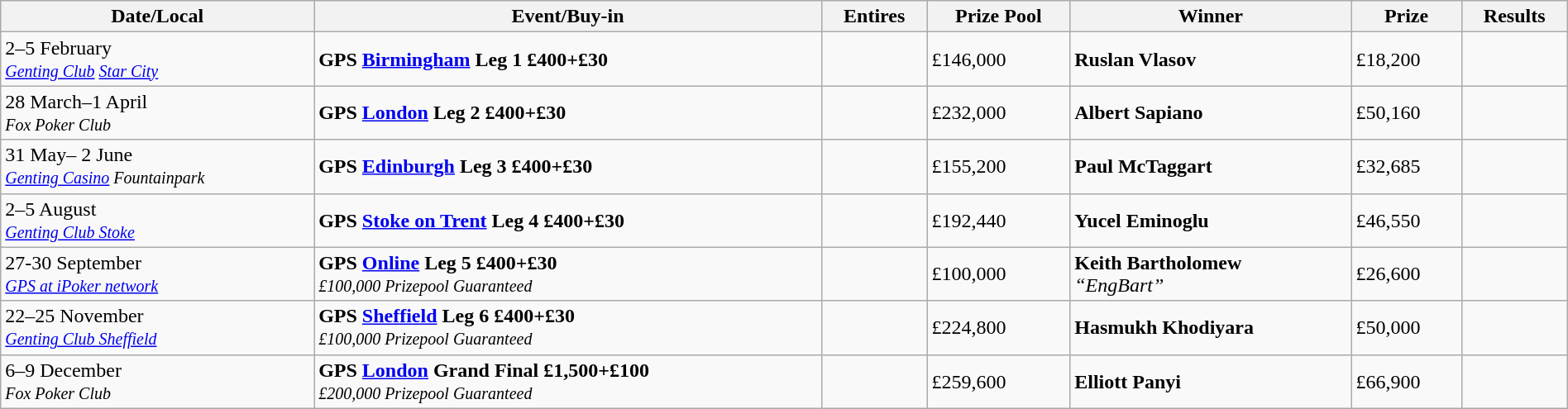<table class="wikitable" width="100%">
<tr>
<th width="20%">Date/Local</th>
<th !width="15%">Event/Buy-in</th>
<th !width="10%">Entires</th>
<th !width="10%">Prize Pool</th>
<th !width="25%">Winner</th>
<th !width="10%">Prize</th>
<th !width="10%">Results</th>
</tr>
<tr>
<td>2–5 February<br><small><em><a href='#'>Genting Club</a> <a href='#'>Star City</a></em></small></td>
<td> <strong>GPS <a href='#'>Birmingham</a> Leg 1 £400+£30</strong></td>
<td></td>
<td>£146,000</td>
<td> <strong>Ruslan Vlasov</strong></td>
<td>£18,200</td>
<td></td>
</tr>
<tr>
<td>28 March–1 April<br><small><em>Fox Poker Club</em></small></td>
<td> <strong>GPS <a href='#'>London</a> Leg 2 £400+£30</strong></td>
<td></td>
<td>£232,000</td>
<td> <strong>Albert Sapiano</strong></td>
<td>£50,160</td>
<td></td>
</tr>
<tr>
<td>31 May– 2 June<br><small><em><a href='#'>Genting Casino</a> Fountainpark</em></small></td>
<td> <strong>GPS <a href='#'>Edinburgh</a> Leg 3 £400+£30</strong></td>
<td></td>
<td>£155,200</td>
<td> <strong>Paul McTaggart</strong></td>
<td>£32,685</td>
<td></td>
</tr>
<tr>
<td>2–5 August<br><small><em><a href='#'>Genting Club Stoke</a></em></small></td>
<td> <strong>GPS <a href='#'>Stoke on Trent</a> Leg 4 £400+£30</strong></td>
<td></td>
<td>£192,440</td>
<td> <strong>Yucel Eminoglu</strong></td>
<td>£46,550</td>
<td></td>
</tr>
<tr>
<td>27-30 September<br><small><em><a href='#'>GPS at iPoker network</a></em></small></td>
<td> <strong>GPS <a href='#'>Online</a> Leg 5 £400+£30</strong><br><small><em>£100,000 Prizepool Guaranteed</em></small></td>
<td></td>
<td>£100,000</td>
<td> <strong>Keith Bartholomew</strong><br><em>“EngBart”</em></td>
<td>£26,600</td>
<td></td>
</tr>
<tr>
<td>22–25 November<br><small><em><a href='#'>Genting Club Sheffield</a></em></small></td>
<td> <strong>GPS <a href='#'>Sheffield</a> Leg 6 £400+£30</strong><br><small><em>£100,000 Prizepool Guaranteed</em></small></td>
<td></td>
<td>£224,800</td>
<td> <strong>Hasmukh Khodiyara</strong></td>
<td>£50,000</td>
<td></td>
</tr>
<tr>
<td>6–9 December<br><small><em>Fox Poker Club</em></small></td>
<td> <strong>GPS <a href='#'>London</a> Grand Final £1,500+£100</strong><br><small><em>£200,000 Prizepool Guaranteed</em></small></td>
<td></td>
<td>£259,600</td>
<td> <strong>Elliott Panyi</strong></td>
<td>£66,900</td>
<td></td>
</tr>
</table>
